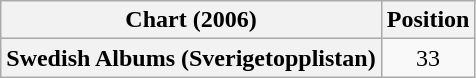<table class="wikitable plainrowheaders" style="text-align:center;">
<tr>
<th scope="col">Chart (2006)</th>
<th scope="col">Position</th>
</tr>
<tr>
<th scope="row">Swedish Albums (Sverigetopplistan)</th>
<td>33</td>
</tr>
</table>
